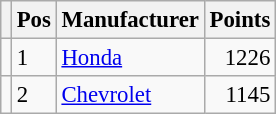<table class="wikitable" style="font-size: 95%;">
<tr>
<th></th>
<th>Pos</th>
<th>Manufacturer</th>
<th>Points</th>
</tr>
<tr>
<td align="left"></td>
<td>1</td>
<td> <a href='#'>Honda</a></td>
<td align="right">1226</td>
</tr>
<tr>
<td align="left"></td>
<td>2</td>
<td> <a href='#'>Chevrolet</a></td>
<td align="right">1145</td>
</tr>
</table>
